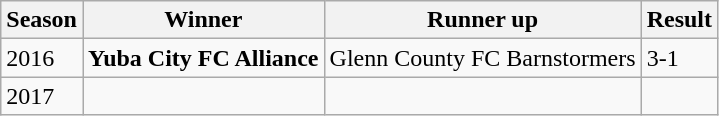<table class="wikitable">
<tr>
<th>Season</th>
<th>Winner</th>
<th>Runner up</th>
<th>Result</th>
</tr>
<tr>
<td>2016</td>
<td><strong>Yuba City FC Alliance</strong></td>
<td>Glenn County FC Barnstormers</td>
<td>3-1</td>
</tr>
<tr>
<td>2017</td>
<td></td>
<td></td>
<td></td>
</tr>
</table>
